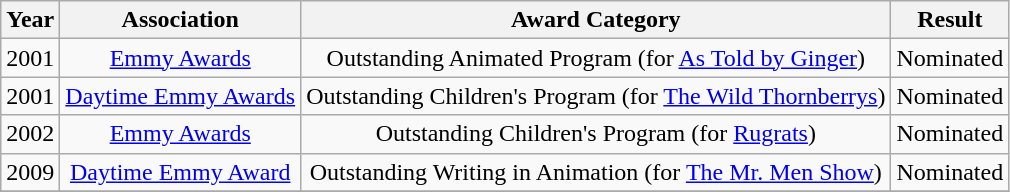<table class="wikitable" border="1" style="text-align: center">
<tr>
<th><strong>Year</strong></th>
<th><strong>Association</strong></th>
<th><strong>Award Category</strong></th>
<th><strong>Result</strong></th>
</tr>
<tr>
<td>2001</td>
<td><a href='#'>Emmy Awards</a></td>
<td>Outstanding Animated Program (for <a href='#'>As Told by Ginger</a>)</td>
<td>Nominated</td>
</tr>
<tr>
<td>2001</td>
<td><a href='#'>Daytime Emmy Awards</a></td>
<td>Outstanding Children's Program (for <a href='#'>The Wild Thornberrys</a>)</td>
<td>Nominated</td>
</tr>
<tr>
<td>2002</td>
<td><a href='#'>Emmy Awards</a></td>
<td>Outstanding Children's Program (for <a href='#'>Rugrats</a>)</td>
<td>Nominated</td>
</tr>
<tr>
<td>2009</td>
<td><a href='#'>Daytime Emmy Award</a></td>
<td>Outstanding Writing in Animation (for <a href='#'>The Mr. Men Show</a>)</td>
<td>Nominated</td>
</tr>
<tr>
</tr>
</table>
